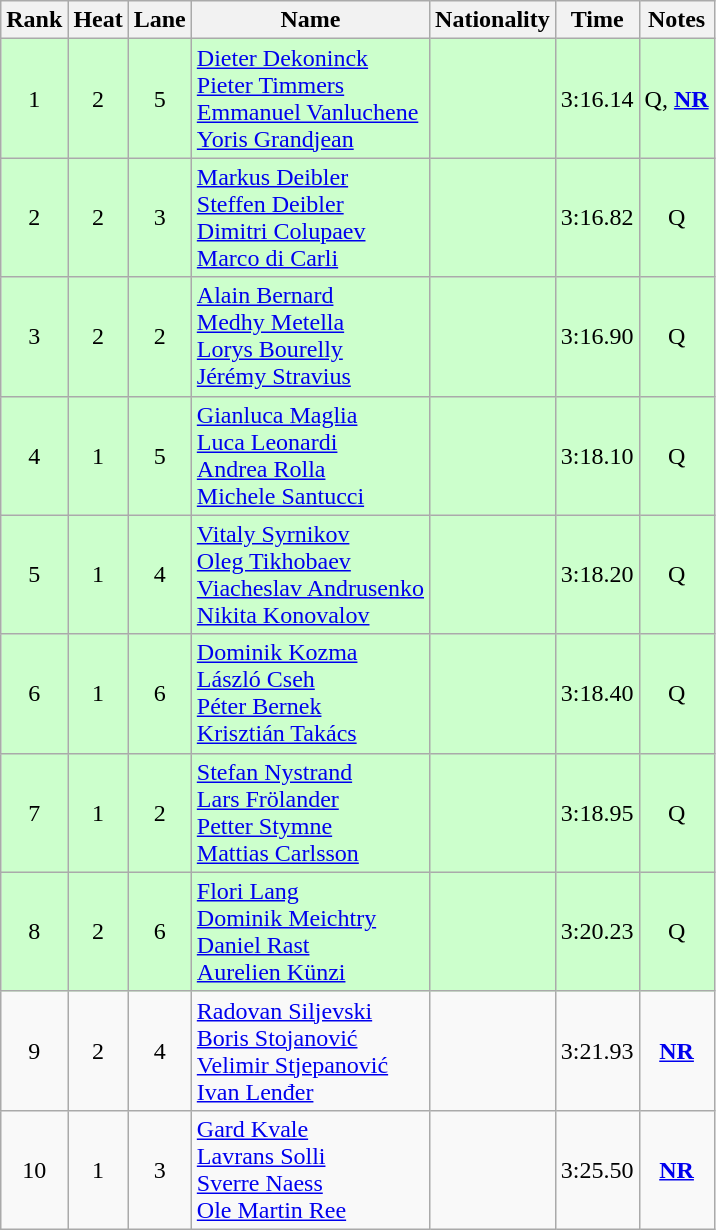<table class="wikitable sortable" style="text-align:center">
<tr>
<th>Rank</th>
<th>Heat</th>
<th>Lane</th>
<th>Name</th>
<th>Nationality</th>
<th>Time</th>
<th>Notes</th>
</tr>
<tr bgcolor=ccffcc>
<td>1</td>
<td>2</td>
<td>5</td>
<td align=left><a href='#'>Dieter Dekoninck</a><br><a href='#'>Pieter Timmers</a><br><a href='#'>Emmanuel Vanluchene</a> <br><a href='#'>Yoris Grandjean</a></td>
<td align=left></td>
<td>3:16.14</td>
<td>Q, <strong><a href='#'>NR</a></strong></td>
</tr>
<tr bgcolor=ccffcc>
<td>2</td>
<td>2</td>
<td>3</td>
<td align=left><a href='#'>Markus Deibler</a><br><a href='#'>Steffen Deibler</a><br><a href='#'>Dimitri Colupaev</a> <br><a href='#'>Marco di Carli</a></td>
<td align=left></td>
<td>3:16.82</td>
<td>Q</td>
</tr>
<tr bgcolor=ccffcc>
<td>3</td>
<td>2</td>
<td>2</td>
<td align=left><a href='#'>Alain Bernard</a><br><a href='#'>Medhy Metella</a><br><a href='#'>Lorys Bourelly</a> <br><a href='#'>Jérémy Stravius</a></td>
<td align=left></td>
<td>3:16.90</td>
<td>Q</td>
</tr>
<tr bgcolor=ccffcc>
<td>4</td>
<td>1</td>
<td>5</td>
<td align=left><a href='#'>Gianluca Maglia</a><br><a href='#'>Luca Leonardi</a><br><a href='#'>Andrea Rolla</a> <br><a href='#'>Michele Santucci</a></td>
<td align=left></td>
<td>3:18.10</td>
<td>Q</td>
</tr>
<tr bgcolor=ccffcc>
<td>5</td>
<td>1</td>
<td>4</td>
<td align=left><a href='#'>Vitaly Syrnikov</a><br><a href='#'>Oleg Tikhobaev</a><br><a href='#'>Viacheslav Andrusenko</a> <br><a href='#'>Nikita Konovalov</a></td>
<td align=left></td>
<td>3:18.20</td>
<td>Q</td>
</tr>
<tr bgcolor=ccffcc>
<td>6</td>
<td>1</td>
<td>6</td>
<td align=left><a href='#'>Dominik Kozma</a><br><a href='#'>László Cseh</a><br><a href='#'>Péter Bernek</a> <br><a href='#'>Krisztián Takács</a></td>
<td align=left></td>
<td>3:18.40</td>
<td>Q</td>
</tr>
<tr bgcolor=ccffcc>
<td>7</td>
<td>1</td>
<td>2</td>
<td align=left><a href='#'>Stefan Nystrand</a><br><a href='#'>Lars Frölander</a><br><a href='#'>Petter Stymne</a> <br><a href='#'>Mattias Carlsson</a></td>
<td align=left></td>
<td>3:18.95</td>
<td>Q</td>
</tr>
<tr bgcolor=ccffcc>
<td>8</td>
<td>2</td>
<td>6</td>
<td align=left><a href='#'>Flori Lang</a><br><a href='#'>Dominik Meichtry</a><br><a href='#'>Daniel Rast</a> <br><a href='#'>Aurelien Künzi</a></td>
<td align=left></td>
<td>3:20.23</td>
<td>Q</td>
</tr>
<tr>
<td>9</td>
<td>2</td>
<td>4</td>
<td align=left><a href='#'>Radovan Siljevski</a><br><a href='#'>Boris Stojanović</a><br><a href='#'>Velimir Stjepanović</a> <br><a href='#'>Ivan Lenđer</a></td>
<td align=left></td>
<td>3:21.93</td>
<td><strong><a href='#'>NR</a></strong></td>
</tr>
<tr>
<td>10</td>
<td>1</td>
<td>3</td>
<td align=left><a href='#'>Gard Kvale</a><br><a href='#'>Lavrans Solli</a><br><a href='#'>Sverre Naess</a> <br><a href='#'>Ole Martin Ree</a></td>
<td align=left></td>
<td>3:25.50</td>
<td><strong><a href='#'>NR</a></strong></td>
</tr>
</table>
